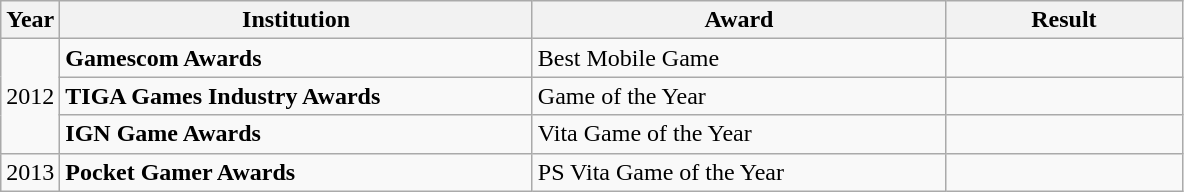<table class="wikitable">
<tr>
<th style="width:5%;">Year</th>
<th style="width:40%;">Institution</th>
<th style="width:35%;">Award</th>
<th style="width:20%;">Result</th>
</tr>
<tr>
<td rowspan="3">2012</td>
<td><strong>Gamescom Awards</strong></td>
<td>Best Mobile Game</td>
<td></td>
</tr>
<tr>
<td><strong>TIGA Games Industry Awards</strong></td>
<td>Game of the Year</td>
<td></td>
</tr>
<tr>
<td><strong>IGN Game Awards</strong></td>
<td>Vita Game of the Year</td>
<td></td>
</tr>
<tr>
<td>2013</td>
<td><strong>Pocket Gamer Awards</strong></td>
<td>PS Vita Game of the Year</td>
<td></td>
</tr>
</table>
